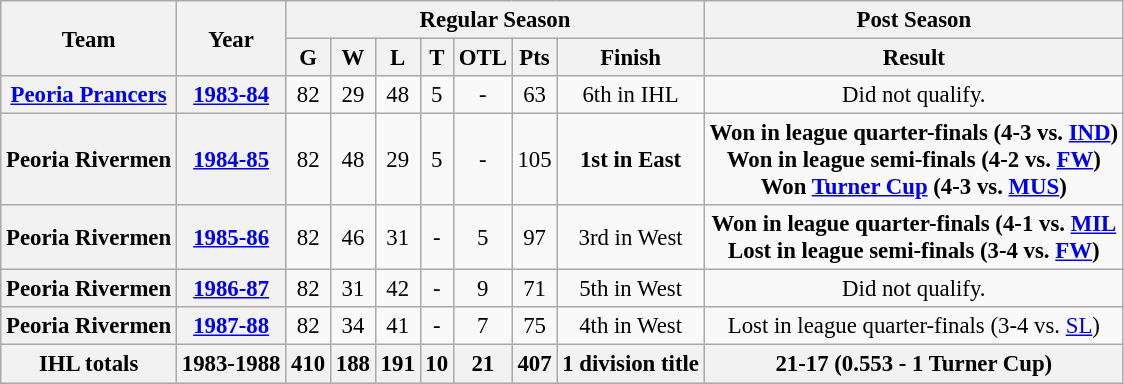<table class="wikitable" style="font-size: 95%; text-align:center;">
<tr>
<th rowspan="2">Team</th>
<th rowspan="2">Year</th>
<th colspan="7">Regular Season</th>
<th colspan="1">Post Season</th>
</tr>
<tr>
<th>G</th>
<th>W</th>
<th>L</th>
<th>T</th>
<th>OTL</th>
<th>Pts</th>
<th>Finish</th>
<th>Result</th>
</tr>
<tr>
<th><a href='#'>Peoria Prancers</a></th>
<th><a href='#'>1983-84</a></th>
<td>82</td>
<td>29</td>
<td>48</td>
<td>5</td>
<td>-</td>
<td>63</td>
<td>6th in IHL</td>
<td>Did not qualify.</td>
</tr>
<tr>
<th>Peoria Rivermen</th>
<th><a href='#'>1984-85</a></th>
<td>82</td>
<td>48</td>
<td>29</td>
<td>5</td>
<td>-</td>
<td>105</td>
<td><strong>1st in East</strong></td>
<td><strong>Won in league quarter-finals (4-3 vs. <a href='#'>IND</a>) <br> Won in league semi-finals (4-2 vs. <a href='#'>FW</a>) <br> Won <a href='#'>Turner Cup</a> (4-3 vs. <a href='#'>MUS</a>)</strong></td>
</tr>
<tr>
<th>Peoria Rivermen</th>
<th><a href='#'>1985-86</a></th>
<td>82</td>
<td>46</td>
<td>31</td>
<td>-</td>
<td>5</td>
<td>97</td>
<td>3rd in West</td>
<td><strong>Won in league quarter-finals (4-1 vs. <a href='#'>MIL</a> <br> Lost in league semi-finals (3-4 vs. <a href='#'>FW</a>)</strong></td>
</tr>
<tr>
<th>Peoria Rivermen</th>
<th><a href='#'>1986-87</a></th>
<td>82</td>
<td>31</td>
<td>42</td>
<td>-</td>
<td>9</td>
<td>71</td>
<td>5th in West</td>
<td>Did not qualify.</td>
</tr>
<tr>
<th>Peoria Rivermen</th>
<th><a href='#'>1987-88</a></th>
<td>82</td>
<td>34</td>
<td>41</td>
<td>-</td>
<td>7</td>
<td>75</td>
<td>4th in West</td>
<td>Lost in league quarter-finals (3-4 vs. <a href='#'>SL</a>)</td>
</tr>
<tr align="centre" bgcolor="#dddddd">
<th>IHL totals</th>
<th>1983-1988</th>
<th>410</th>
<th>188</th>
<th>191</th>
<th>10</th>
<th>21</th>
<th>407</th>
<th>1 division title</th>
<th>21-17 (0.553 - 1 Turner Cup)</th>
</tr>
</table>
